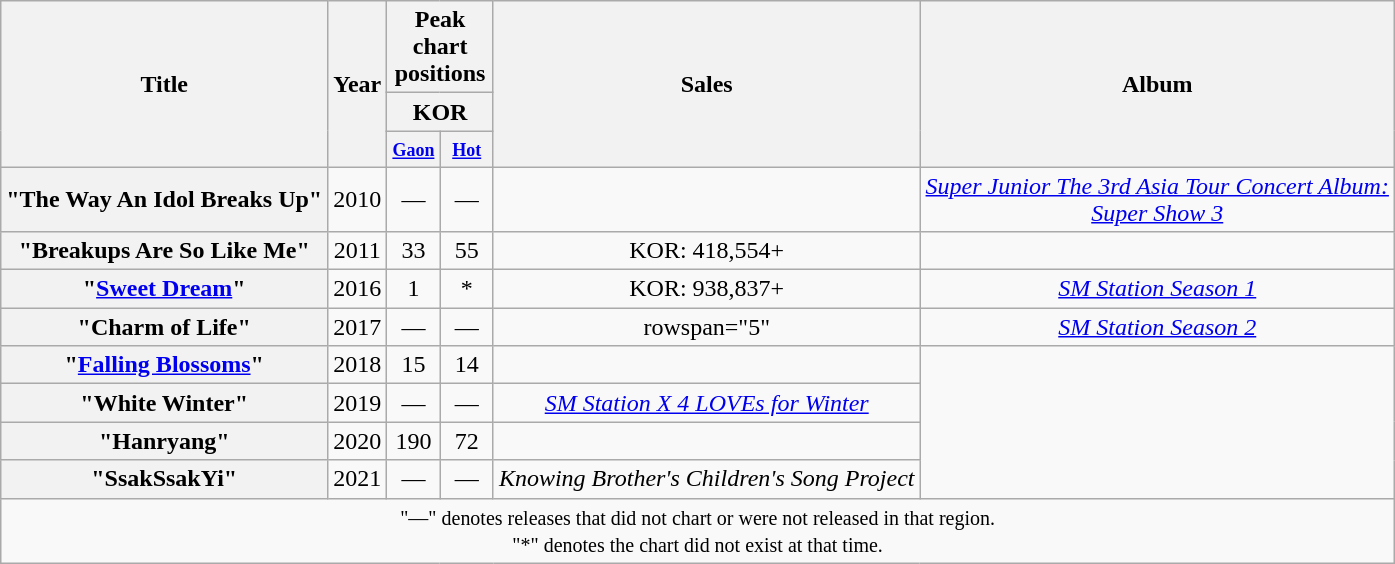<table class="wikitable plainrowheaders" style="text-align:center;">
<tr>
<th scope="col" rowspan="3">Title</th>
<th scope="col" rowspan="3">Year</th>
<th scope="col" colspan="2">Peak chart positions</th>
<th scope="col" rowspan="3">Sales</th>
<th scope="col" rowspan="3">Album</th>
</tr>
<tr>
<th colspan="2">KOR</th>
</tr>
<tr>
<th scope="col" style="width:2em;font-size:90%;"><a href='#'><small>Gaon</small></a><br></th>
<th scope="col" style="width:2em;font-size:90%;"><a href='#'><small>Hot</small></a><br></th>
</tr>
<tr>
<th scope="row">"The Way An Idol Breaks Up"<br></th>
<td>2010</td>
<td>—</td>
<td>—</td>
<td></td>
<td><em><a href='#'>Super Junior The 3rd Asia Tour Concert Album:<br> Super Show 3</a></em></td>
</tr>
<tr>
<th scope="row">"Breakups Are So Like Me"<br></th>
<td>2011</td>
<td>33</td>
<td>55</td>
<td>KOR: 418,554+</td>
<td></td>
</tr>
<tr>
<th scope="row">"<a href='#'>Sweet Dream</a>"<br></th>
<td>2016</td>
<td>1</td>
<td>*</td>
<td>KOR: 938,837+</td>
<td><em><a href='#'>SM Station Season 1</a></em></td>
</tr>
<tr>
<th scope="row">"Charm of Life"<br></th>
<td>2017</td>
<td>—</td>
<td>—</td>
<td>rowspan="5" </td>
<td><em><a href='#'>SM Station Season 2</a></em></td>
</tr>
<tr>
<th scope="row">"<a href='#'>Falling Blossoms</a>"<br></th>
<td>2018</td>
<td>15</td>
<td>14</td>
<td></td>
</tr>
<tr>
<th scope="row">"White Winter"<br></th>
<td>2019</td>
<td>—</td>
<td>—</td>
<td><em><a href='#'>SM Station X 4 LOVEs for Winter</a></em></td>
</tr>
<tr>
<th scope="row">"Hanryang"<br></th>
<td>2020</td>
<td>190</td>
<td>72</td>
<td></td>
</tr>
<tr>
<th scope="row">"SsakSsakYi"<br></th>
<td>2021</td>
<td>—</td>
<td>—</td>
<td><em>Knowing Brother's Children's Song Project</em></td>
</tr>
<tr>
<td colspan="6"><small>"—" denotes releases that did not chart or were not released in that region.<br>"*" denotes the chart did not exist at that time.</small></td>
</tr>
</table>
